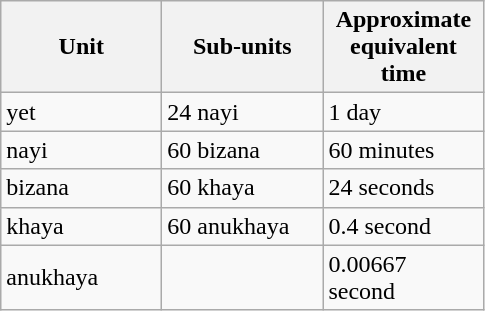<table class="wikitable">
<tr>
<th width="100">Unit</th>
<th width="100">Sub-units</th>
<th width="100">Approximate equivalent time</th>
</tr>
<tr>
<td>yet</td>
<td>24 nayi</td>
<td>1 day</td>
</tr>
<tr>
<td>nayi</td>
<td>60 bizana</td>
<td>60 minutes</td>
</tr>
<tr>
<td>bizana</td>
<td>60 khaya</td>
<td>24 seconds</td>
</tr>
<tr>
<td>khaya</td>
<td>60 anukhaya</td>
<td>0.4 second</td>
</tr>
<tr>
<td>anukhaya</td>
<td><base unit></td>
<td>0.00667 second</td>
</tr>
</table>
